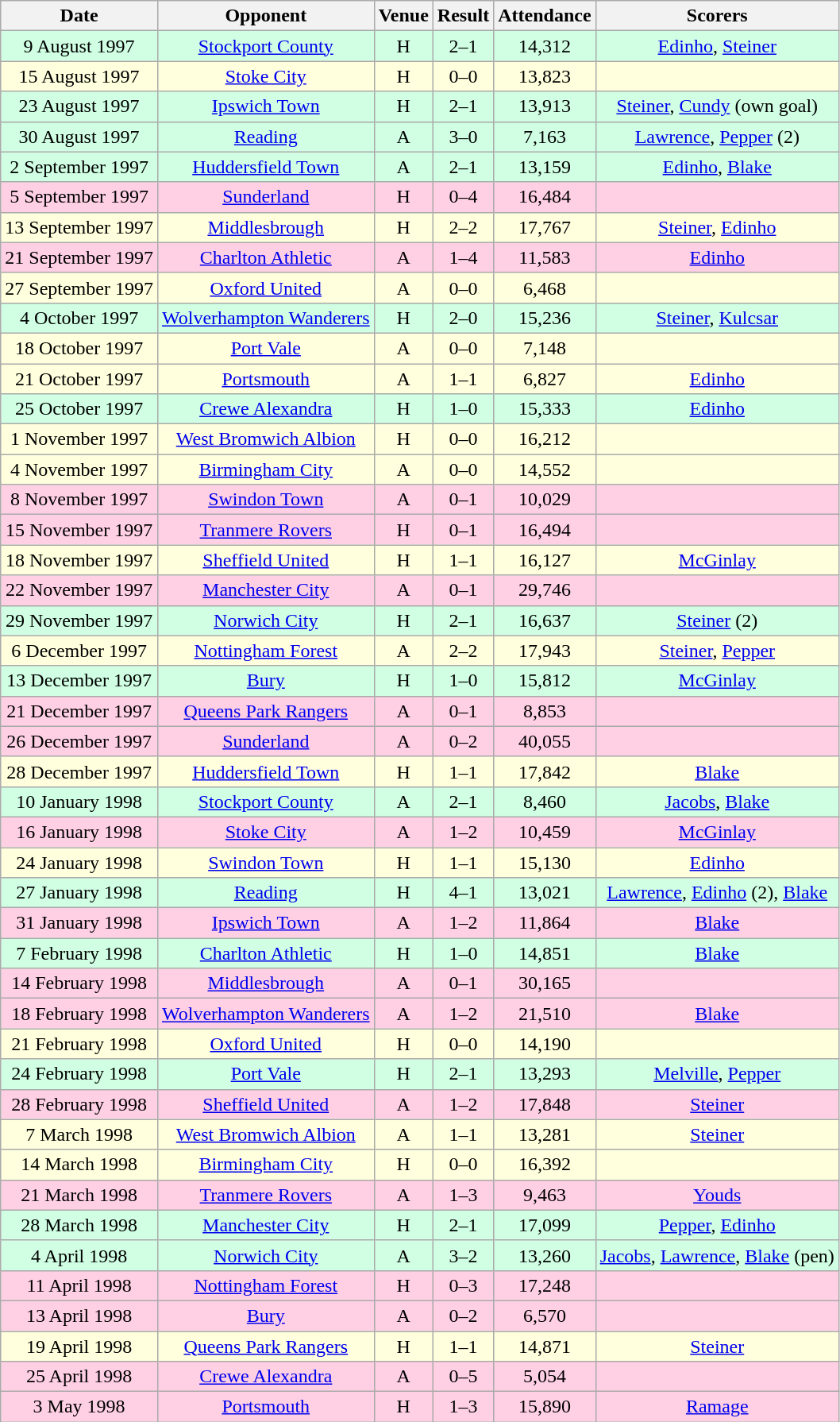<table class="wikitable sortable" style="font-size:100%; text-align:center">
<tr>
<th>Date</th>
<th>Opponent</th>
<th>Venue</th>
<th>Result</th>
<th>Attendance</th>
<th>Scorers</th>
</tr>
<tr style="background-color: #d0ffe3;">
<td>9 August 1997</td>
<td><a href='#'>Stockport County</a></td>
<td>H</td>
<td>2–1</td>
<td>14,312</td>
<td><a href='#'>Edinho</a>, <a href='#'>Steiner</a></td>
</tr>
<tr style="background-color: #ffffdd;">
<td>15 August 1997</td>
<td><a href='#'>Stoke City</a></td>
<td>H</td>
<td>0–0</td>
<td>13,823</td>
<td></td>
</tr>
<tr style="background-color: #d0ffe3;">
<td>23 August 1997</td>
<td><a href='#'>Ipswich Town</a></td>
<td>H</td>
<td>2–1</td>
<td>13,913</td>
<td><a href='#'>Steiner</a>, <a href='#'>Cundy</a> (own goal)</td>
</tr>
<tr style="background-color: #d0ffe3;">
<td>30 August 1997</td>
<td><a href='#'>Reading</a></td>
<td>A</td>
<td>3–0</td>
<td>7,163</td>
<td><a href='#'>Lawrence</a>, <a href='#'>Pepper</a> (2)</td>
</tr>
<tr style="background-color: #d0ffe3;">
<td>2 September 1997</td>
<td><a href='#'>Huddersfield Town</a></td>
<td>A</td>
<td>2–1</td>
<td>13,159</td>
<td><a href='#'>Edinho</a>, <a href='#'>Blake</a></td>
</tr>
<tr style="background-color: #ffd0e3;">
<td>5 September 1997</td>
<td><a href='#'>Sunderland</a></td>
<td>H</td>
<td>0–4</td>
<td>16,484</td>
<td></td>
</tr>
<tr style="background-color: #ffffdd;">
<td>13 September 1997</td>
<td><a href='#'>Middlesbrough</a></td>
<td>H</td>
<td>2–2</td>
<td>17,767</td>
<td><a href='#'>Steiner</a>, <a href='#'>Edinho</a></td>
</tr>
<tr style="background-color: #ffd0e3;">
<td>21 September 1997</td>
<td><a href='#'>Charlton Athletic</a></td>
<td>A</td>
<td>1–4</td>
<td>11,583</td>
<td><a href='#'>Edinho</a></td>
</tr>
<tr style="background-color: #ffffdd;">
<td>27 September 1997</td>
<td><a href='#'>Oxford United</a></td>
<td>A</td>
<td>0–0</td>
<td>6,468</td>
<td></td>
</tr>
<tr style="background-color: #d0ffe3;">
<td>4 October 1997</td>
<td><a href='#'>Wolverhampton Wanderers</a></td>
<td>H</td>
<td>2–0</td>
<td>15,236</td>
<td><a href='#'>Steiner</a>, <a href='#'>Kulcsar</a></td>
</tr>
<tr style="background-color: #ffffdd;">
<td>18 October 1997</td>
<td><a href='#'>Port Vale</a></td>
<td>A</td>
<td>0–0</td>
<td>7,148</td>
<td></td>
</tr>
<tr style="background-color: #ffffdd;">
<td>21 October 1997</td>
<td><a href='#'>Portsmouth</a></td>
<td>A</td>
<td>1–1</td>
<td>6,827</td>
<td><a href='#'>Edinho</a></td>
</tr>
<tr style="background-color: #d0ffe3;">
<td>25 October 1997</td>
<td><a href='#'>Crewe Alexandra</a></td>
<td>H</td>
<td>1–0</td>
<td>15,333</td>
<td><a href='#'>Edinho</a></td>
</tr>
<tr style="background-color: #ffffdd;">
<td>1 November 1997</td>
<td><a href='#'>West Bromwich Albion</a></td>
<td>H</td>
<td>0–0</td>
<td>16,212</td>
<td></td>
</tr>
<tr style="background-color: #ffffdd;">
<td>4 November 1997</td>
<td><a href='#'>Birmingham City</a></td>
<td>A</td>
<td>0–0</td>
<td>14,552</td>
<td></td>
</tr>
<tr style="background-color: #ffd0e3;">
<td>8 November 1997</td>
<td><a href='#'>Swindon Town</a></td>
<td>A</td>
<td>0–1</td>
<td>10,029</td>
<td></td>
</tr>
<tr style="background-color: #ffd0e3;">
<td>15 November 1997</td>
<td><a href='#'>Tranmere Rovers</a></td>
<td>H</td>
<td>0–1</td>
<td>16,494</td>
<td></td>
</tr>
<tr style="background-color: #ffffdd;">
<td>18 November 1997</td>
<td><a href='#'>Sheffield United</a></td>
<td>H</td>
<td>1–1</td>
<td>16,127</td>
<td><a href='#'>McGinlay</a></td>
</tr>
<tr style="background-color: #ffd0e3;">
<td>22 November 1997</td>
<td><a href='#'>Manchester City</a></td>
<td>A</td>
<td>0–1</td>
<td>29,746</td>
<td></td>
</tr>
<tr style="background-color: #d0ffe3;">
<td>29 November 1997</td>
<td><a href='#'>Norwich City</a></td>
<td>H</td>
<td>2–1</td>
<td>16,637</td>
<td><a href='#'>Steiner</a> (2)</td>
</tr>
<tr style="background-color: #ffffdd;">
<td>6 December 1997</td>
<td><a href='#'>Nottingham Forest</a></td>
<td>A</td>
<td>2–2</td>
<td>17,943</td>
<td><a href='#'>Steiner</a>, <a href='#'>Pepper</a></td>
</tr>
<tr style="background-color: #d0ffe3;">
<td>13 December 1997</td>
<td><a href='#'>Bury</a></td>
<td>H</td>
<td>1–0</td>
<td>15,812</td>
<td><a href='#'>McGinlay</a></td>
</tr>
<tr style="background-color: #ffd0e3;">
<td>21 December 1997</td>
<td><a href='#'>Queens Park Rangers</a></td>
<td>A</td>
<td>0–1</td>
<td>8,853</td>
<td></td>
</tr>
<tr style="background-color: #ffd0e3;">
<td>26 December 1997</td>
<td><a href='#'>Sunderland</a></td>
<td>A</td>
<td>0–2</td>
<td>40,055</td>
<td></td>
</tr>
<tr style="background-color: #ffffdd;">
<td>28 December 1997</td>
<td><a href='#'>Huddersfield Town</a></td>
<td>H</td>
<td>1–1</td>
<td>17,842</td>
<td><a href='#'>Blake</a></td>
</tr>
<tr style="background-color: #d0ffe3;">
<td>10 January 1998</td>
<td><a href='#'>Stockport County</a></td>
<td>A</td>
<td>2–1</td>
<td>8,460</td>
<td><a href='#'>Jacobs</a>, <a href='#'>Blake</a></td>
</tr>
<tr style="background-color: #ffd0e3;">
<td>16 January 1998</td>
<td><a href='#'>Stoke City</a></td>
<td>A</td>
<td>1–2</td>
<td>10,459</td>
<td><a href='#'>McGinlay</a></td>
</tr>
<tr style="background-color: #ffffdd;">
<td>24 January 1998</td>
<td><a href='#'>Swindon Town</a></td>
<td>H</td>
<td>1–1</td>
<td>15,130</td>
<td><a href='#'>Edinho</a></td>
</tr>
<tr style="background-color: #d0ffe3;">
<td>27 January 1998</td>
<td><a href='#'>Reading</a></td>
<td>H</td>
<td>4–1</td>
<td>13,021</td>
<td><a href='#'>Lawrence</a>, <a href='#'>Edinho</a> (2), <a href='#'>Blake</a></td>
</tr>
<tr style="background-color: #ffd0e3;">
<td>31 January 1998</td>
<td><a href='#'>Ipswich Town</a></td>
<td>A</td>
<td>1–2</td>
<td>11,864</td>
<td><a href='#'>Blake</a></td>
</tr>
<tr style="background-color: #d0ffe3;">
<td>7 February 1998</td>
<td><a href='#'>Charlton Athletic</a></td>
<td>H</td>
<td>1–0</td>
<td>14,851</td>
<td><a href='#'>Blake</a></td>
</tr>
<tr style="background-color: #ffd0e3;">
<td>14 February 1998</td>
<td><a href='#'>Middlesbrough</a></td>
<td>A</td>
<td>0–1</td>
<td>30,165</td>
<td></td>
</tr>
<tr style="background-color: #ffd0e3;">
<td>18 February 1998</td>
<td><a href='#'>Wolverhampton Wanderers</a></td>
<td>A</td>
<td>1–2</td>
<td>21,510</td>
<td><a href='#'>Blake</a></td>
</tr>
<tr style="background-color: #ffffdd;">
<td>21 February 1998</td>
<td><a href='#'>Oxford United</a></td>
<td>H</td>
<td>0–0</td>
<td>14,190</td>
<td></td>
</tr>
<tr style="background-color: #d0ffe3;">
<td>24 February 1998</td>
<td><a href='#'>Port Vale</a></td>
<td>H</td>
<td>2–1</td>
<td>13,293</td>
<td><a href='#'>Melville</a>, <a href='#'>Pepper</a></td>
</tr>
<tr style="background-color: #ffd0e3;">
<td>28 February 1998</td>
<td><a href='#'>Sheffield United</a></td>
<td>A</td>
<td>1–2</td>
<td>17,848</td>
<td><a href='#'>Steiner</a></td>
</tr>
<tr style="background-color: #ffffdd;">
<td>7 March 1998</td>
<td><a href='#'>West Bromwich Albion</a></td>
<td>A</td>
<td>1–1</td>
<td>13,281</td>
<td><a href='#'>Steiner</a></td>
</tr>
<tr style="background-color: #ffffdd;">
<td>14 March 1998</td>
<td><a href='#'>Birmingham City</a></td>
<td>H</td>
<td>0–0</td>
<td>16,392</td>
<td></td>
</tr>
<tr style="background-color: #ffd0e3;">
<td>21 March 1998</td>
<td><a href='#'>Tranmere Rovers</a></td>
<td>A</td>
<td>1–3</td>
<td>9,463</td>
<td><a href='#'>Youds</a></td>
</tr>
<tr style="background-color: #d0ffe3;">
<td>28 March 1998</td>
<td><a href='#'>Manchester City</a></td>
<td>H</td>
<td>2–1</td>
<td>17,099</td>
<td><a href='#'>Pepper</a>, <a href='#'>Edinho</a></td>
</tr>
<tr style="background-color: #d0ffe3;">
<td>4 April 1998</td>
<td><a href='#'>Norwich City</a></td>
<td>A</td>
<td>3–2</td>
<td>13,260</td>
<td><a href='#'>Jacobs</a>, <a href='#'>Lawrence</a>, <a href='#'>Blake</a> (pen)</td>
</tr>
<tr style="background-color: #ffd0e3;">
<td>11 April 1998</td>
<td><a href='#'>Nottingham Forest</a></td>
<td>H</td>
<td>0–3</td>
<td>17,248</td>
<td></td>
</tr>
<tr style="background-color: #ffd0e3;">
<td>13 April 1998</td>
<td><a href='#'>Bury</a></td>
<td>A</td>
<td>0–2</td>
<td>6,570</td>
<td></td>
</tr>
<tr style="background-color: #ffffdd;">
<td>19 April 1998</td>
<td><a href='#'>Queens Park Rangers</a></td>
<td>H</td>
<td>1–1</td>
<td>14,871</td>
<td><a href='#'>Steiner</a></td>
</tr>
<tr style="background-color: #ffd0e3;">
<td>25 April 1998</td>
<td><a href='#'>Crewe Alexandra</a></td>
<td>A</td>
<td>0–5</td>
<td>5,054</td>
<td></td>
</tr>
<tr style="background-color: #ffd0e3;">
<td>3 May 1998</td>
<td><a href='#'>Portsmouth</a></td>
<td>H</td>
<td>1–3</td>
<td>15,890</td>
<td><a href='#'>Ramage</a></td>
</tr>
</table>
